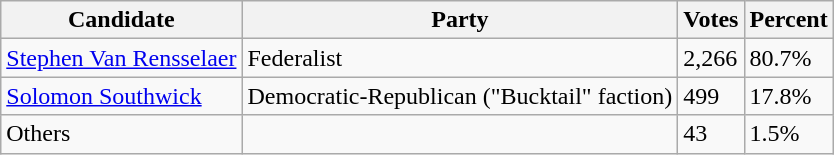<table class=wikitable>
<tr>
<th>Candidate</th>
<th>Party</th>
<th>Votes</th>
<th>Percent</th>
</tr>
<tr>
<td><a href='#'>Stephen Van Rensselaer</a></td>
<td>Federalist</td>
<td>2,266</td>
<td>80.7%</td>
</tr>
<tr>
<td><a href='#'>Solomon Southwick</a></td>
<td>Democratic-Republican ("Bucktail" faction)</td>
<td>499</td>
<td>17.8%</td>
</tr>
<tr>
<td>Others</td>
<td></td>
<td>43</td>
<td>1.5%</td>
</tr>
</table>
